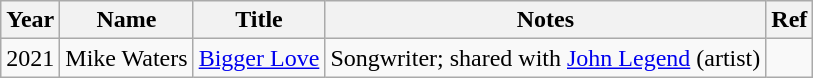<table class="wikitable">
<tr>
<th>Year</th>
<th>Name</th>
<th>Title</th>
<th>Notes</th>
<th>Ref</th>
</tr>
<tr>
<td>2021</td>
<td>Mike Waters</td>
<td><a href='#'>Bigger Love</a></td>
<td>Songwriter; shared with <a href='#'>John Legend</a> (artist)</td>
<td></td>
</tr>
</table>
